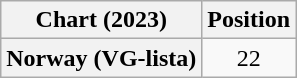<table class="wikitable plainrowheaders" style="text-align:center;">
<tr>
<th scope="col">Chart (2023)</th>
<th scope="col">Position</th>
</tr>
<tr>
<th scope="row">Norway (VG-lista)</th>
<td>22</td>
</tr>
</table>
